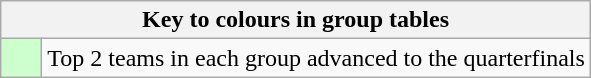<table class="wikitable" style="text-align: center;">
<tr>
<th colspan=2>Key to colours in group tables</th>
</tr>
<tr>
<td bgcolor=#ccffcc style="width: 20px;"></td>
<td align=left>Top 2 teams in each group advanced to the quarterfinals</td>
</tr>
</table>
